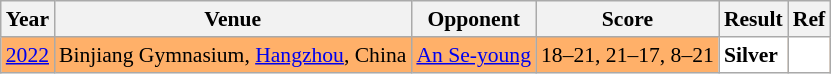<table class="sortable wikitable" style="font-size: 90%;">
<tr>
<th>Year</th>
<th>Venue</th>
<th>Opponent</th>
<th>Score</th>
<th>Result</th>
<th>Ref</th>
</tr>
<tr style="background:#FFB069">
<td align="center"><a href='#'>2022</a></td>
<td align="left">Binjiang Gymnasium, <a href='#'>Hangzhou</a>, China</td>
<td align="left"> <a href='#'>An Se-young</a></td>
<td align="left">18–21, 21–17, 8–21</td>
<td style="text-align:left; background:white"> <strong>Silver</strong></td>
<td align="center"; bgcolor="white"></td>
</tr>
</table>
